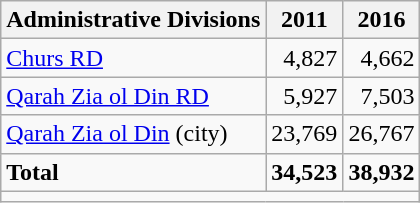<table class="wikitable">
<tr>
<th>Administrative Divisions</th>
<th>2011</th>
<th>2016</th>
</tr>
<tr>
<td><a href='#'>Churs RD</a></td>
<td style="text-align: right;">4,827</td>
<td style="text-align: right;">4,662</td>
</tr>
<tr>
<td><a href='#'>Qarah Zia ol Din RD</a></td>
<td style="text-align: right;">5,927</td>
<td style="text-align: right;">7,503</td>
</tr>
<tr>
<td><a href='#'>Qarah Zia ol Din</a> (city)</td>
<td style="text-align: right;">23,769</td>
<td style="text-align: right;">26,767</td>
</tr>
<tr>
<td><strong>Total</strong></td>
<td style="text-align: right;"><strong>34,523</strong></td>
<td style="text-align: right;"><strong>38,932</strong></td>
</tr>
<tr>
<td colspan=3></td>
</tr>
</table>
